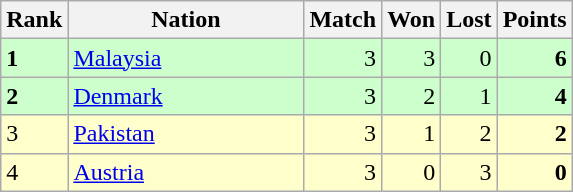<table class="wikitable">
<tr>
<th width=20>Rank</th>
<th width=150>Nation</th>
<th width=20>Match</th>
<th width=20>Won</th>
<th width=20>Lost</th>
<th width=20>Points</th>
</tr>
<tr style="text-align:right; background:#cfc;">
<td align="left"><strong>1</strong></td>
<td style="text-align:left;"> <a href='#'>Malaysia</a></td>
<td>3</td>
<td>3</td>
<td>0</td>
<td><strong>6</strong></td>
</tr>
<tr style="text-align:right; background:#cfc;">
<td align="left"><strong>2</strong></td>
<td style="text-align:left;"> <a href='#'>Denmark</a></td>
<td>3</td>
<td>2</td>
<td>1</td>
<td><strong>4</strong></td>
</tr>
<tr style="text-align:right; background:#ffc;">
<td align="left">3</td>
<td style="text-align:left;"> <a href='#'>Pakistan</a></td>
<td>3</td>
<td>1</td>
<td>2</td>
<td><strong>2</strong></td>
</tr>
<tr style="text-align:right; background:#ffc;">
<td align="left">4</td>
<td style="text-align:left;"> <a href='#'>Austria</a></td>
<td>3</td>
<td>0</td>
<td>3</td>
<td><strong>0</strong></td>
</tr>
</table>
